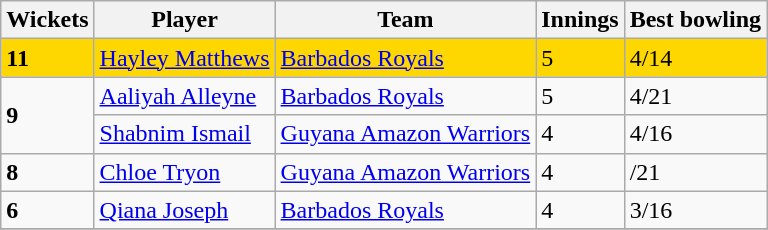<table class="wikitable">
<tr>
<th>Wickets</th>
<th>Player</th>
<th>Team</th>
<th>Innings</th>
<th>Best bowling</th>
</tr>
<tr style="background:gold">
<td><strong>11</strong></td>
<td><a href='#'>Hayley Matthews</a></td>
<td><a href='#'>Barbados Royals</a></td>
<td>5</td>
<td>4/14</td>
</tr>
<tr>
<td rowspan=2><strong>9</strong></td>
<td><a href='#'>Aaliyah Alleyne</a></td>
<td><a href='#'>Barbados Royals</a></td>
<td>5</td>
<td>4/21</td>
</tr>
<tr>
<td><a href='#'>Shabnim Ismail</a></td>
<td><a href='#'>Guyana Amazon Warriors</a></td>
<td>4</td>
<td>4/16</td>
</tr>
<tr>
<td><strong>8</strong></td>
<td><a href='#'>Chloe Tryon</a></td>
<td><a href='#'>Guyana Amazon Warriors</a></td>
<td>4</td>
<td>/21</td>
</tr>
<tr>
<td><strong>6</strong></td>
<td><a href='#'>Qiana Joseph</a></td>
<td><a href='#'>Barbados Royals</a></td>
<td>4</td>
<td>3/16</td>
</tr>
<tr>
</tr>
</table>
